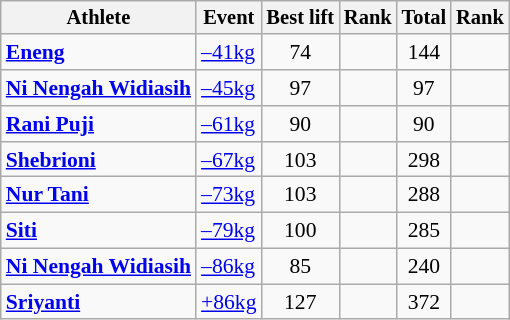<table class=wikitable style="font-size:90%">
<tr style="font-size:95%">
<th>Athlete</th>
<th>Event</th>
<th>Best lift</th>
<th>Rank</th>
<th>Total</th>
<th>Rank</th>
</tr>
<tr align=center>
<td align=left><strong><a href='#'>Eneng</a></strong></td>
<td align=left><a href='#'>–41kg</a></td>
<td>74</td>
<td></td>
<td>144</td>
<td></td>
</tr>
<tr align=center>
<td align=left><strong><a href='#'>Ni Nengah Widiasih</a></strong></td>
<td align=left><a href='#'>–45kg</a></td>
<td>97</td>
<td></td>
<td>97</td>
<td></td>
</tr>
<tr align=center>
<td align=left><strong><a href='#'>Rani Puji</a></strong></td>
<td align=left><a href='#'>–61kg</a></td>
<td>90</td>
<td></td>
<td>90</td>
<td></td>
</tr>
<tr align=center>
<td align=left><strong><a href='#'>Shebrioni</a></strong></td>
<td align=left><a href='#'>–67kg</a></td>
<td>103</td>
<td></td>
<td>298</td>
<td></td>
</tr>
<tr align=center>
<td align=left><strong><a href='#'>Nur Tani</a></strong></td>
<td align=left><a href='#'>–73kg</a></td>
<td>103</td>
<td></td>
<td>288</td>
<td></td>
</tr>
<tr align=center>
<td align=left><strong><a href='#'>Siti</a></strong></td>
<td align=left><a href='#'>–79kg</a></td>
<td>100</td>
<td></td>
<td>285</td>
<td></td>
</tr>
<tr align=center>
<td align=left><strong><a href='#'>Ni Nengah Widiasih</a></strong></td>
<td align=left><a href='#'>–86kg</a></td>
<td>85</td>
<td></td>
<td>240</td>
<td></td>
</tr>
<tr align=center>
<td align=left><strong><a href='#'>Sriyanti</a></strong></td>
<td align=left><a href='#'>+86kg</a></td>
<td>127</td>
<td></td>
<td>372</td>
<td></td>
</tr>
</table>
